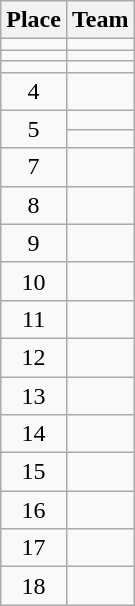<table class="wikitable">
<tr>
<th>Place</th>
<th>Team</th>
</tr>
<tr>
<td align=center></td>
<td></td>
</tr>
<tr>
<td align=center></td>
<td></td>
</tr>
<tr>
<td align=center></td>
<td></td>
</tr>
<tr>
<td align=center>4</td>
<td></td>
</tr>
<tr>
<td rowspan=2 align=center>5</td>
<td></td>
</tr>
<tr>
<td></td>
</tr>
<tr>
<td align=center>7</td>
<td></td>
</tr>
<tr>
<td align=center>8</td>
<td></td>
</tr>
<tr>
<td align=center>9</td>
<td></td>
</tr>
<tr>
<td align=center>10</td>
<td></td>
</tr>
<tr>
<td align=center>11</td>
<td></td>
</tr>
<tr>
<td align=center>12</td>
<td></td>
</tr>
<tr>
<td align=center>13</td>
<td></td>
</tr>
<tr>
<td align=center>14</td>
<td></td>
</tr>
<tr>
<td align=center>15</td>
<td></td>
</tr>
<tr>
<td align=center>16</td>
<td></td>
</tr>
<tr>
<td align=center>17</td>
<td></td>
</tr>
<tr>
<td align=center>18</td>
<td></td>
</tr>
</table>
